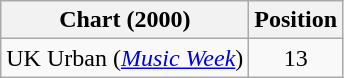<table class="wikitable plainrowheaders" style="text-align:center">
<tr>
<th>Chart (2000)</th>
<th>Position</th>
</tr>
<tr>
<td>UK Urban (<em><a href='#'>Music Week</a></em>)</td>
<td align="center">13</td>
</tr>
</table>
